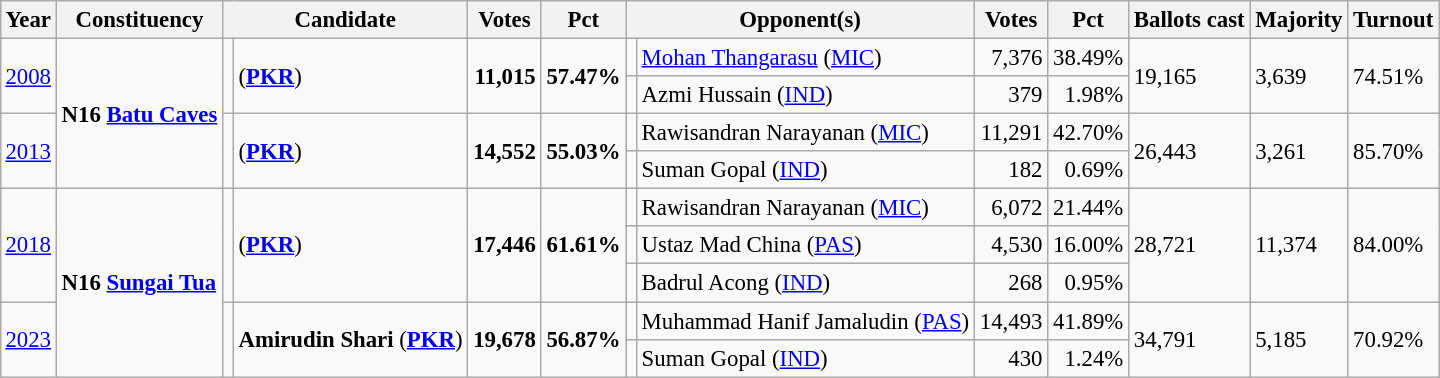<table class="wikitable" style="margin:0.5em ; font-size:95%">
<tr>
<th>Year</th>
<th>Constituency</th>
<th colspan=2>Candidate</th>
<th>Votes</th>
<th>Pct</th>
<th colspan=2>Opponent(s)</th>
<th>Votes</th>
<th>Pct</th>
<th>Ballots cast</th>
<th>Majority</th>
<th>Turnout</th>
</tr>
<tr>
<td rowspan=2><a href='#'>2008</a></td>
<td rowspan=4><strong>N16 <a href='#'>Batu Caves</a></strong></td>
<td rowspan=2 ></td>
<td rowspan=2> (<a href='#'><strong>PKR</strong></a>)</td>
<td rowspan=2 align="right"><strong>11,015</strong></td>
<td rowspan=2><strong>57.47%</strong></td>
<td></td>
<td><a href='#'>Mohan Thangarasu</a> (<a href='#'>MIC</a>)</td>
<td align="right">7,376</td>
<td>38.49%</td>
<td rowspan=2>19,165</td>
<td rowspan=2>3,639</td>
<td rowspan=2>74.51%</td>
</tr>
<tr>
<td></td>
<td>Azmi Hussain (<a href='#'>IND</a>)</td>
<td align="right">379</td>
<td align=right>1.98%</td>
</tr>
<tr>
<td rowspan="2"><a href='#'>2013</a></td>
<td rowspan="2" ></td>
<td rowspan="2"> (<a href='#'><strong>PKR</strong></a>)</td>
<td rowspan="2" align="right"><strong>14,552</strong></td>
<td rowspan="2"><strong>55.03%</strong></td>
<td></td>
<td>Rawisandran Narayanan (<a href='#'>MIC</a>)</td>
<td align="right">11,291</td>
<td>42.70%</td>
<td rowspan="2">26,443</td>
<td rowspan="2">3,261</td>
<td rowspan="2">85.70%</td>
</tr>
<tr>
<td></td>
<td>Suman Gopal (<a href='#'>IND</a>)</td>
<td align="right">182</td>
<td align=right>0.69%</td>
</tr>
<tr>
<td rowspan="3"><a href='#'>2018</a></td>
<td rowspan=5><strong>N16 <a href='#'>Sungai Tua</a></strong></td>
<td rowspan="3" ></td>
<td rowspan="3"> (<a href='#'><strong>PKR</strong></a>)</td>
<td rowspan="3" align="right"><strong>17,446</strong></td>
<td rowspan="3"><strong>61.61%</strong></td>
<td></td>
<td>Rawisandran Narayanan (<a href='#'>MIC</a>)</td>
<td align="right">6,072</td>
<td>21.44%</td>
<td rowspan="3">28,721</td>
<td rowspan="3">11,374</td>
<td rowspan="3">84.00%</td>
</tr>
<tr>
<td></td>
<td>Ustaz Mad China (<a href='#'>PAS</a>)</td>
<td align="right">4,530</td>
<td>16.00%</td>
</tr>
<tr>
<td></td>
<td>Badrul Acong (<a href='#'>IND</a>)</td>
<td align="right">268</td>
<td align=right>0.95%</td>
</tr>
<tr>
<td rowspan=2><a href='#'>2023</a></td>
<td rowspan=2 ></td>
<td rowspan=2><strong>Amirudin Shari</strong> (<a href='#'><strong>PKR</strong></a>)</td>
<td rowspan=2 align=right><strong>19,678</strong></td>
<td rowspan=2><strong>56.87%</strong></td>
<td bgcolor=></td>
<td>Muhammad Hanif Jamaludin (<a href='#'>PAS</a>)</td>
<td align=right>14,493</td>
<td>41.89%</td>
<td rowspan=2>34,791</td>
<td rowspan=2>5,185</td>
<td rowspan=2>70.92%</td>
</tr>
<tr>
<td></td>
<td>Suman Gopal (<a href='#'>IND</a>)</td>
<td align=right>430</td>
<td align=right>1.24%</td>
</tr>
</table>
